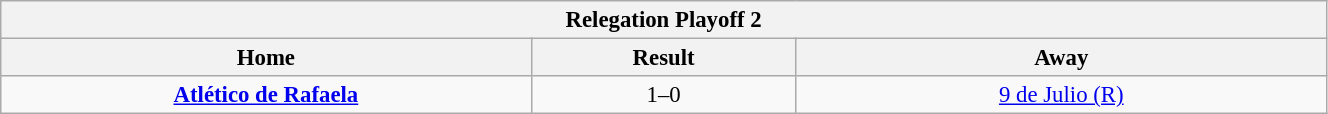<table align=center class="wikitable collapsed" style="font-size:95%; text-align: center; width: 70%;">
<tr>
<th colspan=100% style="with: 100%;" align=center>Relegation Playoff 2</th>
</tr>
<tr>
<th width=30%>Home</th>
<th width=15%>Result</th>
<th width=30%>Away</th>
</tr>
<tr align=center>
<td><strong><a href='#'>Atlético de Rafaela</a></strong></td>
<td>1–0</td>
<td><a href='#'>9 de Julio (R)</a></td>
</tr>
</table>
